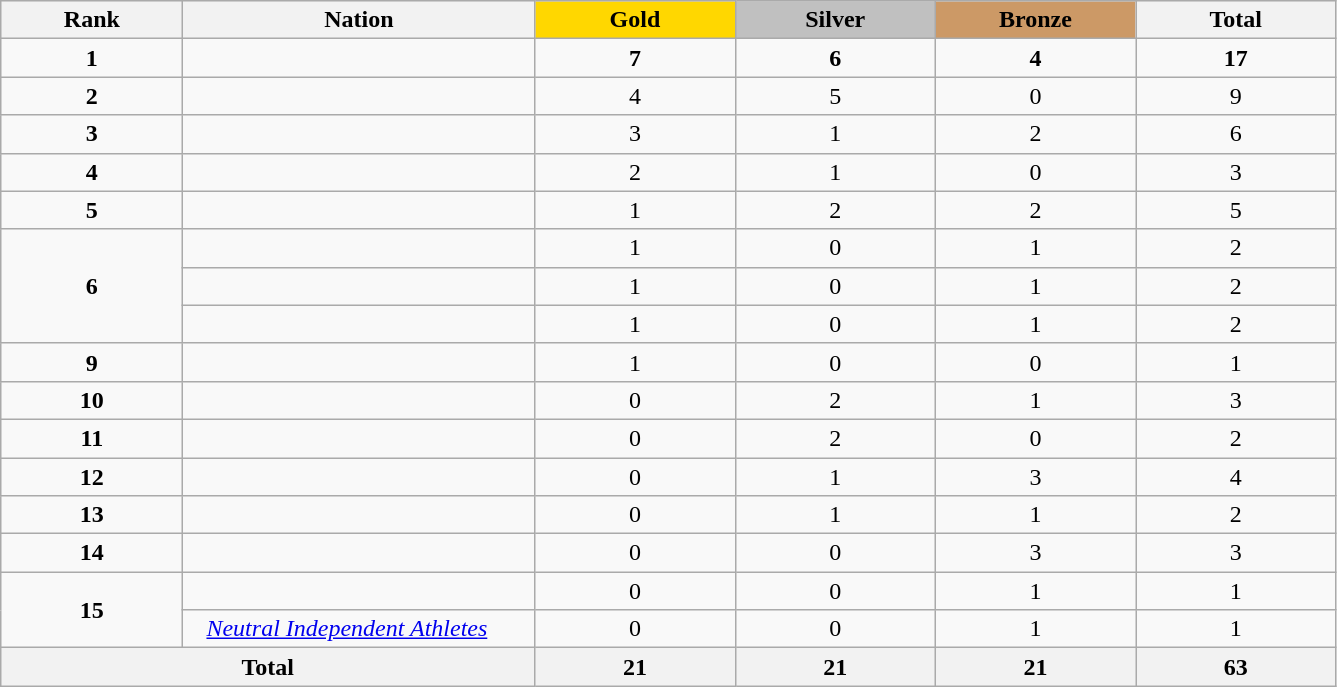<table class="wikitable collapsible autocollapse plainrowheaders" width=70.5% style="text-align:center;">
<tr style="background-color:#EDEDED;">
<th width=100px class="hintergrundfarbe5">Rank</th>
<th width=200px class="hintergrundfarbe6">Nation</th>
<th style="background:    gold; width:15%">Gold</th>
<th style="background:  silver; width:15%">Silver</th>
<th style="background: #CC9966; width:15%">Bronze</th>
<th class="hintergrundfarbe6" style="width:15%">Total</th>
</tr>
<tr>
<td><strong>1</strong></td>
<td align=left></td>
<td><strong>7</strong></td>
<td><strong>6</strong></td>
<td><strong>4</strong></td>
<td><strong>17</strong></td>
</tr>
<tr>
<td><strong>2</strong></td>
<td align=left></td>
<td>4</td>
<td>5</td>
<td>0</td>
<td>9</td>
</tr>
<tr>
<td><strong>3</strong></td>
<td align=left><em></em></td>
<td>3</td>
<td>1</td>
<td>2</td>
<td>6</td>
</tr>
<tr>
<td><strong>4</strong></td>
<td align=left></td>
<td>2</td>
<td>1</td>
<td>0</td>
<td>3</td>
</tr>
<tr>
<td><strong>5</strong></td>
<td align=left></td>
<td>1</td>
<td>2</td>
<td>2</td>
<td>5</td>
</tr>
<tr>
<td rowspan=3><strong>6</strong></td>
<td align=left></td>
<td>1</td>
<td>0</td>
<td>1</td>
<td>2</td>
</tr>
<tr>
<td align=left></td>
<td>1</td>
<td>0</td>
<td>1</td>
<td>2</td>
</tr>
<tr>
<td align=left></td>
<td>1</td>
<td>0</td>
<td>1</td>
<td>2</td>
</tr>
<tr>
<td><strong>9</strong></td>
<td align=left></td>
<td>1</td>
<td>0</td>
<td>0</td>
<td>1</td>
</tr>
<tr>
<td><strong>10</strong></td>
<td align=left></td>
<td>0</td>
<td>2</td>
<td>1</td>
<td>3</td>
</tr>
<tr>
<td><strong>11</strong></td>
<td align=left></td>
<td>0</td>
<td>2</td>
<td>0</td>
<td>2</td>
</tr>
<tr>
<td><strong>12</strong></td>
<td align=left></td>
<td>0</td>
<td>1</td>
<td>3</td>
<td>4</td>
</tr>
<tr>
<td><strong>13</strong></td>
<td align=left></td>
<td>0</td>
<td>1</td>
<td>1</td>
<td>2</td>
</tr>
<tr>
<td><strong>14</strong></td>
<td align=left></td>
<td>0</td>
<td>0</td>
<td>3</td>
<td>3</td>
</tr>
<tr>
<td rowspan=2><strong>15</strong></td>
<td align=left></td>
<td>0</td>
<td>0</td>
<td>1</td>
<td>1</td>
</tr>
<tr>
<td align=left>   <em><a href='#'>Neutral Independent Athletes</a></em></td>
<td>0</td>
<td>0</td>
<td>1</td>
<td>1</td>
</tr>
<tr>
<th colspan=2>Total</th>
<th>21</th>
<th>21</th>
<th>21</th>
<th>63</th>
</tr>
</table>
